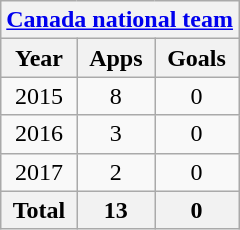<table class="wikitable" style="text-align:center">
<tr>
<th colspan=3><a href='#'>Canada national team</a></th>
</tr>
<tr>
<th>Year</th>
<th>Apps</th>
<th>Goals</th>
</tr>
<tr>
<td>2015</td>
<td>8</td>
<td>0</td>
</tr>
<tr>
<td>2016</td>
<td>3</td>
<td>0</td>
</tr>
<tr>
<td>2017</td>
<td>2</td>
<td>0</td>
</tr>
<tr>
<th>Total</th>
<th>13</th>
<th>0</th>
</tr>
</table>
